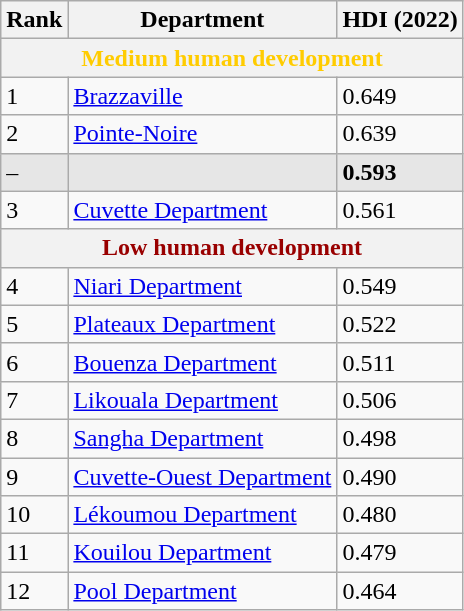<table class="wikitable sortable">
<tr>
<th>Rank</th>
<th>Department</th>
<th>HDI (2022)</th>
</tr>
<tr>
<th colspan="3" style="color:#fc0;">Medium human development</th>
</tr>
<tr>
<td>1</td>
<td><a href='#'>Brazzaville</a></td>
<td>0.649</td>
</tr>
<tr>
<td>2</td>
<td><a href='#'>Pointe-Noire</a></td>
<td>0.639</td>
</tr>
<tr style="background:#e6e6e6">
<td>–</td>
<td><strong></strong></td>
<td><strong>0.593</strong></td>
</tr>
<tr>
<td>3</td>
<td><a href='#'>Cuvette Department</a></td>
<td>0.561</td>
</tr>
<tr>
<th colspan="3" style="color:#900;">Low human development</th>
</tr>
<tr>
<td>4</td>
<td><a href='#'>Niari Department</a></td>
<td>0.549</td>
</tr>
<tr>
<td>5</td>
<td><a href='#'>Plateaux Department</a></td>
<td>0.522</td>
</tr>
<tr>
<td>6</td>
<td><a href='#'>Bouenza Department</a></td>
<td>0.511</td>
</tr>
<tr>
<td>7</td>
<td><a href='#'>Likouala Department</a></td>
<td>0.506</td>
</tr>
<tr>
<td>8</td>
<td><a href='#'>Sangha Department</a></td>
<td>0.498</td>
</tr>
<tr>
<td>9</td>
<td><a href='#'>Cuvette-Ouest Department</a></td>
<td>0.490</td>
</tr>
<tr>
<td>10</td>
<td><a href='#'>Lékoumou Department</a></td>
<td>0.480</td>
</tr>
<tr>
<td>11</td>
<td><a href='#'>Kouilou Department</a></td>
<td>0.479</td>
</tr>
<tr>
<td>12</td>
<td><a href='#'>Pool Department</a></td>
<td>0.464</td>
</tr>
</table>
